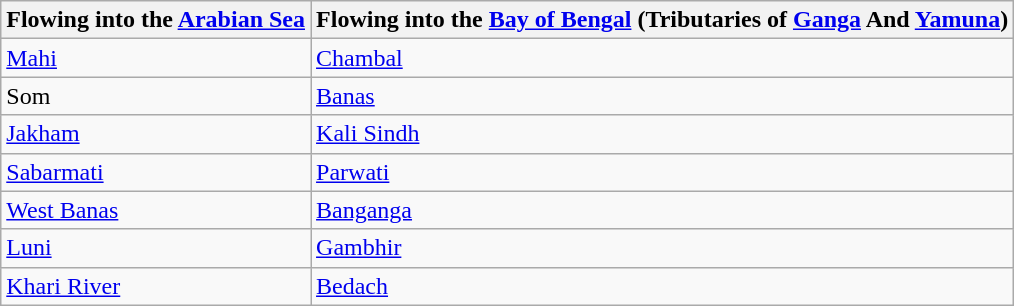<table class="wikitable">
<tr>
<th>Flowing into the <a href='#'>Arabian Sea</a></th>
<th>Flowing into the <a href='#'>Bay of Bengal</a> (Tributaries of <a href='#'>Ganga</a> And <a href='#'>Yamuna</a>)</th>
</tr>
<tr>
<td><a href='#'>Mahi</a></td>
<td><a href='#'>Chambal</a></td>
</tr>
<tr>
<td>Som</td>
<td><a href='#'>Banas</a></td>
</tr>
<tr>
<td><a href='#'>Jakham</a></td>
<td><a href='#'>Kali Sindh</a></td>
</tr>
<tr>
<td><a href='#'>Sabarmati</a></td>
<td><a href='#'>Parwati</a></td>
</tr>
<tr>
<td><a href='#'>West Banas</a></td>
<td><a href='#'>Banganga</a></td>
</tr>
<tr>
<td><a href='#'>Luni</a></td>
<td><a href='#'>Gambhir</a></td>
</tr>
<tr>
<td><a href='#'>Khari River</a></td>
<td><a href='#'>Bedach</a></td>
</tr>
</table>
